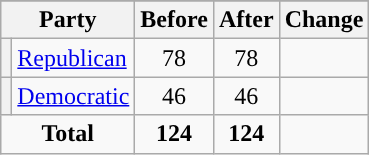<table class="wikitable" style="text-align:center;">
<tr>
</tr>
<tr>
<th colspan=2>Party</th>
<th>Before</th>
<th>After</th>
<th>Change</th>
</tr>
<tr>
<th style="background-color:"></th>
<td style="text-align:left;"><a href='#'>Republican</a></td>
<td>78</td>
<td>78</td>
<td></td>
</tr>
<tr>
<th style="background-color:"></th>
<td style="text-align:left;"><a href='#'>Democratic</a></td>
<td>46</td>
<td>46</td>
<td></td>
</tr>
<tr>
<td colspan=2><strong>Total</strong></td>
<td><strong>124</strong></td>
<td><strong>124</strong></td>
<td></td>
</tr>
</table>
